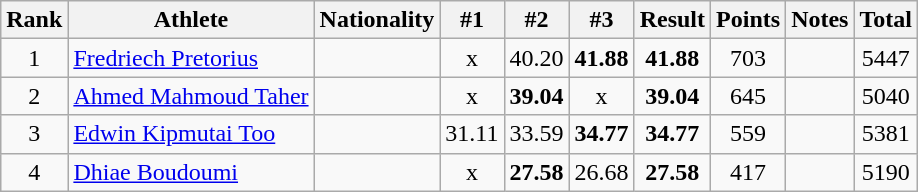<table class="wikitable sortable" style="text-align:center">
<tr>
<th>Rank</th>
<th>Athlete</th>
<th>Nationality</th>
<th>#1</th>
<th>#2</th>
<th>#3</th>
<th>Result</th>
<th>Points</th>
<th>Notes</th>
<th>Total</th>
</tr>
<tr>
<td>1</td>
<td align=left><a href='#'>Fredriech Pretorius</a></td>
<td align=left></td>
<td>x</td>
<td>40.20</td>
<td><strong>41.88</strong></td>
<td><strong>41.88</strong></td>
<td>703</td>
<td></td>
<td>5447</td>
</tr>
<tr>
<td>2</td>
<td align=left><a href='#'>Ahmed Mahmoud Taher</a></td>
<td align=left></td>
<td>x</td>
<td><strong>39.04</strong></td>
<td>x</td>
<td><strong>39.04</strong></td>
<td>645</td>
<td></td>
<td>5040</td>
</tr>
<tr>
<td>3</td>
<td align=left><a href='#'>Edwin Kipmutai Too</a></td>
<td align=left></td>
<td>31.11</td>
<td>33.59</td>
<td><strong>34.77</strong></td>
<td><strong>34.77</strong></td>
<td>559</td>
<td></td>
<td>5381</td>
</tr>
<tr>
<td>4</td>
<td align=left><a href='#'>Dhiae Boudoumi</a></td>
<td align=left></td>
<td>x</td>
<td><strong>27.58</strong></td>
<td>26.68</td>
<td><strong>27.58</strong></td>
<td>417</td>
<td></td>
<td>5190</td>
</tr>
</table>
